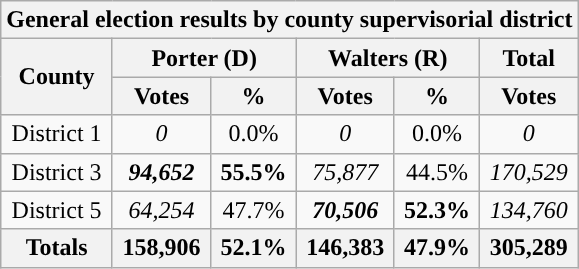<table class="wikitable sortable" style="text-align:center">
<tr>
<th colspan=6>General election results by county supervisorial district</th>
</tr>
<tr>
<th rowspan=2>County</th>
<th colspan=2>Porter (D)</th>
<th colspan=2>Walters (R)</th>
<th>Total</th>
</tr>
<tr>
<th>Votes</th>
<th>%</th>
<th>Votes</th>
<th>%</th>
<th data-sort-type=number>Votes</th>
</tr>
<tr>
<td>District 1</td>
<td><em>0</em></td>
<td>0.0%</td>
<td><em>0</em></td>
<td>0.0%</td>
<td><em>0</em></td>
</tr>
<tr style="background-color:">
<td>District 3</td>
<td><strong><em>94,652</em></strong></td>
<td><strong>55.5%</strong></td>
<td><em>75,877</em></td>
<td>44.5%</td>
<td><em>170,529</em></td>
</tr>
<tr style="background-color:">
<td>District 5</td>
<td><em>64,254</em></td>
<td>47.7%</td>
<td><strong><em>70,506</em></strong></td>
<td><strong>52.3%</strong></td>
<td><em>134,760</em></td>
</tr>
<tr>
<th>Totals</th>
<th>158,906</th>
<th>52.1%</th>
<th>146,383</th>
<th>47.9%</th>
<th>305,289</th>
</tr>
</table>
